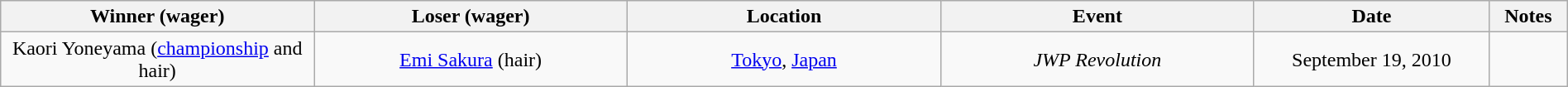<table class="wikitable sortable" width=100% style="text-align: center">
<tr>
<th width=20% scope="col">Winner (wager)</th>
<th width=20% scope="col">Loser (wager)</th>
<th width=20% scope="col">Location</th>
<th width=20% scope="col">Event</th>
<th width=15% scope="col">Date</th>
<th class="unsortable" width=5% scope="col">Notes</th>
</tr>
<tr>
<td>Kaori Yoneyama (<a href='#'>championship</a> and hair)</td>
<td><a href='#'>Emi Sakura</a> (hair)</td>
<td><a href='#'>Tokyo</a>, <a href='#'>Japan</a></td>
<td><em>JWP Revolution</em></td>
<td>September 19, 2010</td>
<td></td>
</tr>
</table>
